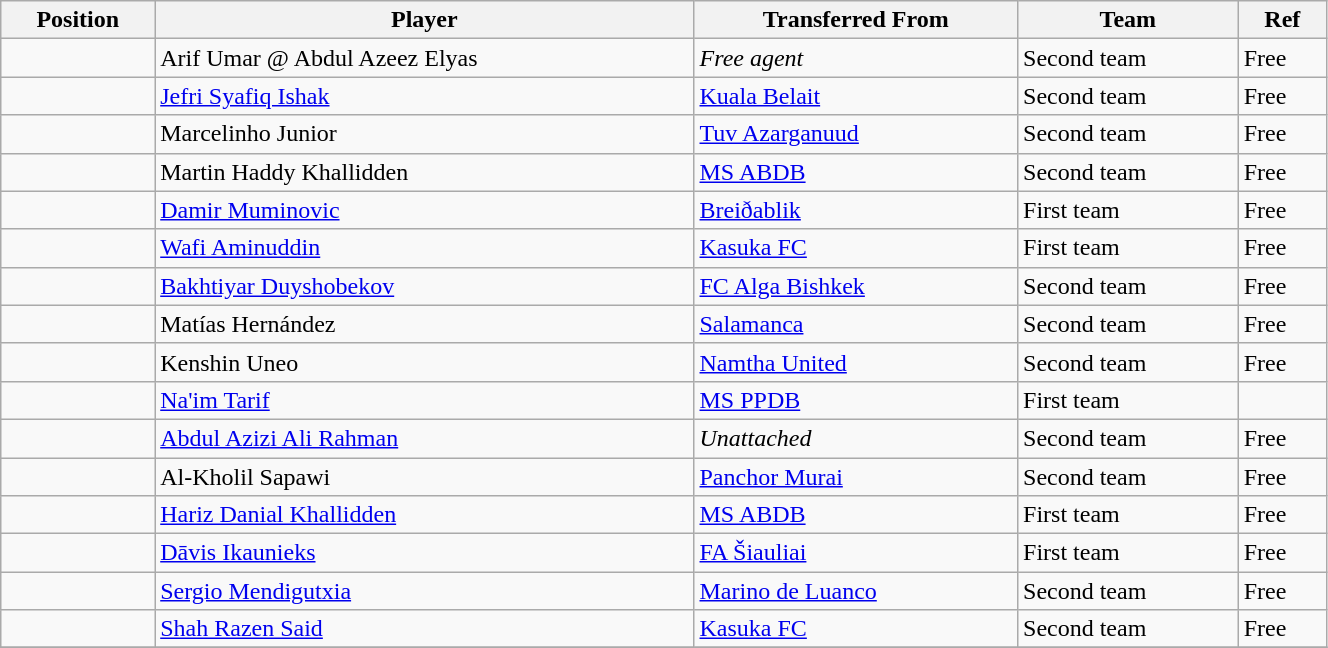<table class="wikitable sortable" style="width:70%; text-align:center; font-size:100%; text-align:left;">
<tr>
<th>Position</th>
<th>Player</th>
<th>Transferred From</th>
<th>Team</th>
<th>Ref</th>
</tr>
<tr>
<td></td>
<td> Arif Umar @ Abdul Azeez Elyas</td>
<td><em>Free agent</em></td>
<td>Second team</td>
<td>Free</td>
</tr>
<tr>
<td></td>
<td> <a href='#'>Jefri Syafiq Ishak</a></td>
<td> <a href='#'>Kuala Belait</a></td>
<td>Second team</td>
<td>Free</td>
</tr>
<tr>
<td></td>
<td> Marcelinho Junior</td>
<td> <a href='#'>Tuv Azarganuud</a></td>
<td>Second team</td>
<td>Free</td>
</tr>
<tr>
<td></td>
<td> Martin Haddy Khallidden</td>
<td> <a href='#'>MS ABDB</a></td>
<td>Second team</td>
<td>Free</td>
</tr>
<tr>
<td></td>
<td> <a href='#'>Damir Muminovic</a></td>
<td> <a href='#'>Breiðablik</a></td>
<td>First team</td>
<td>Free</td>
</tr>
<tr>
<td></td>
<td> <a href='#'>Wafi Aminuddin</a></td>
<td> <a href='#'>Kasuka FC</a></td>
<td>First team</td>
<td>Free</td>
</tr>
<tr>
<td></td>
<td> <a href='#'>Bakhtiyar Duyshobekov</a></td>
<td> <a href='#'>FC Alga Bishkek</a></td>
<td>Second team</td>
<td>Free</td>
</tr>
<tr>
<td></td>
<td> Matías Hernández</td>
<td> <a href='#'>Salamanca</a></td>
<td>Second team</td>
<td>Free</td>
</tr>
<tr>
<td></td>
<td> Kenshin Uneo</td>
<td> <a href='#'>Namtha United</a></td>
<td>Second team</td>
<td>Free</td>
</tr>
<tr>
<td></td>
<td> <a href='#'>Na'im Tarif</a></td>
<td> <a href='#'>MS PPDB</a></td>
<td>First team</td>
<td></td>
</tr>
<tr>
<td></td>
<td> <a href='#'>Abdul Azizi Ali Rahman</a></td>
<td><em>Unattached</em></td>
<td>Second team</td>
<td>Free</td>
</tr>
<tr>
<td></td>
<td> Al-Kholil Sapawi</td>
<td> <a href='#'>Panchor Murai</a></td>
<td>Second team</td>
<td>Free </td>
</tr>
<tr>
<td></td>
<td> <a href='#'>Hariz Danial Khallidden</a></td>
<td> <a href='#'>MS ABDB</a></td>
<td>First team</td>
<td>Free </td>
</tr>
<tr>
<td></td>
<td> <a href='#'>Dāvis Ikaunieks</a></td>
<td> <a href='#'>FA Šiauliai</a></td>
<td>First team</td>
<td>Free </td>
</tr>
<tr>
<td></td>
<td> <a href='#'>Sergio Mendigutxia</a></td>
<td> <a href='#'>Marino de Luanco</a></td>
<td>Second team</td>
<td>Free</td>
</tr>
<tr>
<td></td>
<td> <a href='#'>Shah Razen Said</a></td>
<td> <a href='#'>Kasuka FC</a></td>
<td>Second team</td>
<td>Free</td>
</tr>
<tr>
</tr>
</table>
